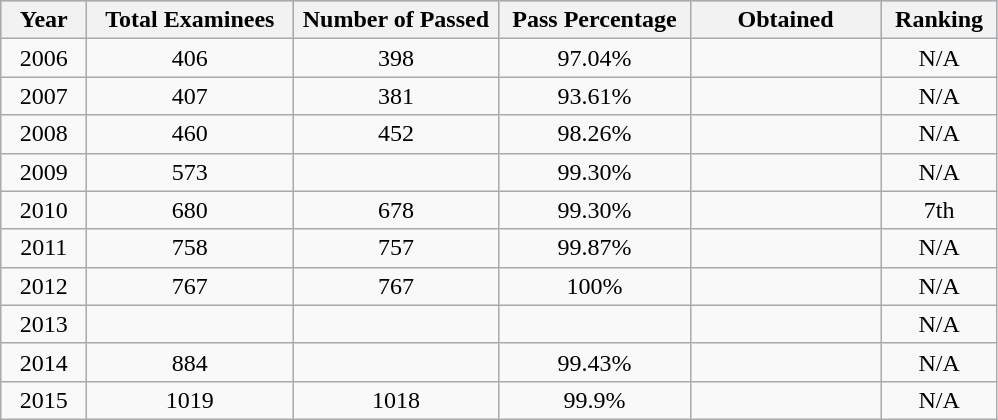<table class="wikitable">
<tr style="background:#B0C4DE;">
<th style="width:50px;">Year</th>
<th style="width:130px;">Total Examinees</th>
<th style="width:130px;">Number of Passed</th>
<th style="width:120px;">Pass Percentage</th>
<th style="width:120px;">Obtained</th>
<th style="width:70px;">Ranking</th>
</tr>
<tr>
<td style="text-align:center">2006</td>
<td style="text-align:center">406</td>
<td style="text-align:center">398</td>
<td style="text-align:center">97.04%</td>
<td style="text-align:center"></td>
<td style="text-align:center">N/A</td>
</tr>
<tr>
<td style="text-align:center">2007</td>
<td style="text-align:center">407</td>
<td style="text-align:center">381</td>
<td style="text-align:center">93.61%</td>
<td style="text-align:center"></td>
<td style="text-align:center">N/A</td>
</tr>
<tr>
<td style="text-align:center">2008</td>
<td style="text-align:center">460</td>
<td style="text-align:center">452</td>
<td style="text-align:center">98.26%</td>
<td style="text-align:center"></td>
<td style="text-align:center">N/A</td>
</tr>
<tr>
<td style="text-align:center">2009</td>
<td style="text-align:center">573</td>
<td style="text-align:center"></td>
<td style="text-align:center">99.30%</td>
<td style="text-align:center"></td>
<td style="text-align:center">N/A</td>
</tr>
<tr>
<td style="text-align:center">2010</td>
<td style="text-align:center">680</td>
<td style="text-align:center">678</td>
<td style="text-align:center">99.30%</td>
<td style="text-align:center"><br></td>
<td style="text-align:center">7th</td>
</tr>
<tr>
<td style="text-align:center">2011</td>
<td style="text-align:center">758</td>
<td style="text-align:center">757</td>
<td style="text-align:center">99.87%</td>
<td style="text-align:center"><br></td>
<td style="text-align:center">N/A</td>
</tr>
<tr>
<td style="text-align:center">2012</td>
<td style="text-align:center">767</td>
<td style="text-align:center">767</td>
<td style="text-align:center">100%</td>
<td style="text-align:center"><br></td>
<td style="text-align:center">N/A</td>
</tr>
<tr>
<td style="text-align:center">2013</td>
<td style="text-align:center"></td>
<td style="text-align:center"></td>
<td style="text-align:center"></td>
<td style="text-align:center"></td>
<td style="text-align:center">N/A</td>
</tr>
<tr>
<td style="text-align:center">2014</td>
<td style="text-align:center">884</td>
<td style="text-align:center"></td>
<td style="text-align:center">99.43%</td>
<td style="text-align:center"></td>
<td style="text-align:center">N/A</td>
</tr>
<tr>
<td style="text-align:center">2015</td>
<td style="text-align:center">1019</td>
<td style="text-align:center">1018</td>
<td style="text-align:center">99.9%</td>
<td style="text-align:center"></td>
<td style="text-align:center">N/A</td>
</tr>
</table>
